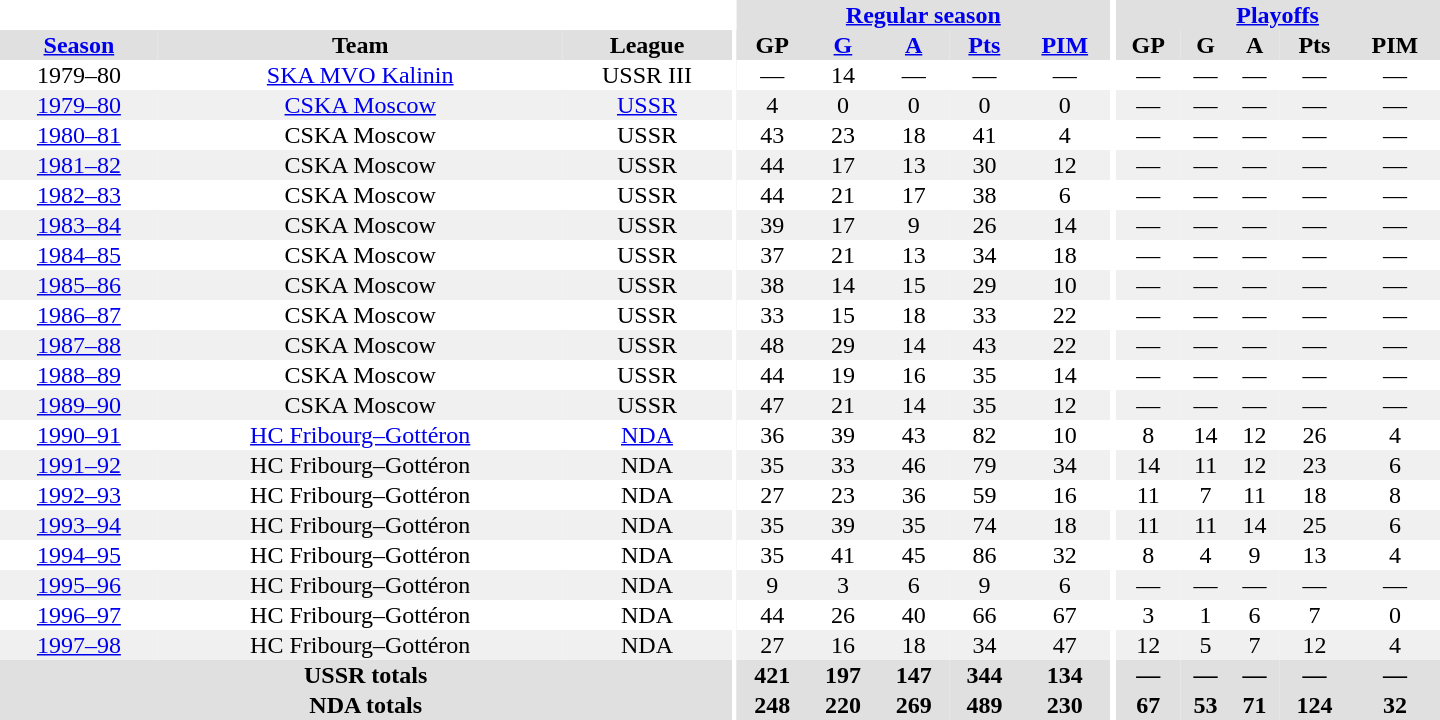<table border="0" cellpadding="1" cellspacing="0" style="text-align:center; width:60em">
<tr bgcolor="#e0e0e0">
<th colspan="3"  bgcolor="#ffffff"></th>
<th rowspan="99" bgcolor="#ffffff"></th>
<th colspan="5"><a href='#'>Regular season</a></th>
<th rowspan="99" bgcolor="#ffffff"></th>
<th colspan="5"><a href='#'>Playoffs</a></th>
</tr>
<tr bgcolor="#e0e0e0">
<th><a href='#'>Season</a></th>
<th>Team</th>
<th>League</th>
<th>GP</th>
<th><a href='#'>G</a></th>
<th><a href='#'>A</a></th>
<th><a href='#'>Pts</a></th>
<th><a href='#'>PIM</a></th>
<th>GP</th>
<th>G</th>
<th>A</th>
<th>Pts</th>
<th>PIM</th>
</tr>
<tr>
<td>1979–80</td>
<td><a href='#'>SKA MVO Kalinin</a></td>
<td>USSR III</td>
<td>—</td>
<td>14</td>
<td>—</td>
<td>—</td>
<td>—</td>
<td>—</td>
<td>—</td>
<td>—</td>
<td>—</td>
<td>—</td>
</tr>
<tr bgcolor="#f0f0f0">
<td><a href='#'>1979–80</a></td>
<td><a href='#'>CSKA Moscow</a></td>
<td><a href='#'>USSR</a></td>
<td>4</td>
<td>0</td>
<td>0</td>
<td>0</td>
<td>0</td>
<td>—</td>
<td>—</td>
<td>—</td>
<td>—</td>
<td>—</td>
</tr>
<tr>
<td><a href='#'>1980–81</a></td>
<td>CSKA Moscow</td>
<td>USSR</td>
<td>43</td>
<td>23</td>
<td>18</td>
<td>41</td>
<td>4</td>
<td>—</td>
<td>—</td>
<td>—</td>
<td>—</td>
<td>—</td>
</tr>
<tr bgcolor="#f0f0f0">
<td><a href='#'>1981–82</a></td>
<td>CSKA Moscow</td>
<td>USSR</td>
<td>44</td>
<td>17</td>
<td>13</td>
<td>30</td>
<td>12</td>
<td>—</td>
<td>—</td>
<td>—</td>
<td>—</td>
<td>—</td>
</tr>
<tr>
<td><a href='#'>1982–83</a></td>
<td>CSKA Moscow</td>
<td>USSR</td>
<td>44</td>
<td>21</td>
<td>17</td>
<td>38</td>
<td>6</td>
<td>—</td>
<td>—</td>
<td>—</td>
<td>—</td>
<td>—</td>
</tr>
<tr bgcolor="#f0f0f0">
<td><a href='#'>1983–84</a></td>
<td>CSKA Moscow</td>
<td>USSR</td>
<td>39</td>
<td>17</td>
<td>9</td>
<td>26</td>
<td>14</td>
<td>—</td>
<td>—</td>
<td>—</td>
<td>—</td>
<td>—</td>
</tr>
<tr>
<td><a href='#'>1984–85</a></td>
<td>CSKA Moscow</td>
<td>USSR</td>
<td>37</td>
<td>21</td>
<td>13</td>
<td>34</td>
<td>18</td>
<td>—</td>
<td>—</td>
<td>—</td>
<td>—</td>
<td>—</td>
</tr>
<tr bgcolor="#f0f0f0">
<td><a href='#'>1985–86</a></td>
<td>CSKA Moscow</td>
<td>USSR</td>
<td>38</td>
<td>14</td>
<td>15</td>
<td>29</td>
<td>10</td>
<td>—</td>
<td>—</td>
<td>—</td>
<td>—</td>
<td>—</td>
</tr>
<tr>
<td><a href='#'>1986–87</a></td>
<td>CSKA Moscow</td>
<td>USSR</td>
<td>33</td>
<td>15</td>
<td>18</td>
<td>33</td>
<td>22</td>
<td>—</td>
<td>—</td>
<td>—</td>
<td>—</td>
<td>—</td>
</tr>
<tr bgcolor="#f0f0f0">
<td><a href='#'>1987–88</a></td>
<td>CSKA Moscow</td>
<td>USSR</td>
<td>48</td>
<td>29</td>
<td>14</td>
<td>43</td>
<td>22</td>
<td>—</td>
<td>—</td>
<td>—</td>
<td>—</td>
<td>—</td>
</tr>
<tr>
<td><a href='#'>1988–89</a></td>
<td>CSKA Moscow</td>
<td>USSR</td>
<td>44</td>
<td>19</td>
<td>16</td>
<td>35</td>
<td>14</td>
<td>—</td>
<td>—</td>
<td>—</td>
<td>—</td>
<td>—</td>
</tr>
<tr bgcolor="#f0f0f0">
<td><a href='#'>1989–90</a></td>
<td>CSKA Moscow</td>
<td>USSR</td>
<td>47</td>
<td>21</td>
<td>14</td>
<td>35</td>
<td>12</td>
<td>—</td>
<td>—</td>
<td>—</td>
<td>—</td>
<td>—</td>
</tr>
<tr>
<td><a href='#'>1990–91</a></td>
<td><a href='#'>HC Fribourg–Gottéron</a></td>
<td><a href='#'>NDA</a></td>
<td>36</td>
<td>39</td>
<td>43</td>
<td>82</td>
<td>10</td>
<td>8</td>
<td>14</td>
<td>12</td>
<td>26</td>
<td>4</td>
</tr>
<tr bgcolor="#f0f0f0">
<td><a href='#'>1991–92</a></td>
<td>HC Fribourg–Gottéron</td>
<td>NDA</td>
<td>35</td>
<td>33</td>
<td>46</td>
<td>79</td>
<td>34</td>
<td>14</td>
<td>11</td>
<td>12</td>
<td>23</td>
<td>6</td>
</tr>
<tr>
<td><a href='#'>1992–93</a></td>
<td>HC Fribourg–Gottéron</td>
<td>NDA</td>
<td>27</td>
<td>23</td>
<td>36</td>
<td>59</td>
<td>16</td>
<td>11</td>
<td>7</td>
<td>11</td>
<td>18</td>
<td>8</td>
</tr>
<tr bgcolor="#f0f0f0">
<td><a href='#'>1993–94</a></td>
<td>HC Fribourg–Gottéron</td>
<td>NDA</td>
<td>35</td>
<td>39</td>
<td>35</td>
<td>74</td>
<td>18</td>
<td>11</td>
<td>11</td>
<td>14</td>
<td>25</td>
<td>6</td>
</tr>
<tr>
<td><a href='#'>1994–95</a></td>
<td>HC Fribourg–Gottéron</td>
<td>NDA</td>
<td>35</td>
<td>41</td>
<td>45</td>
<td>86</td>
<td>32</td>
<td>8</td>
<td>4</td>
<td>9</td>
<td>13</td>
<td>4</td>
</tr>
<tr bgcolor="#f0f0f0">
<td><a href='#'>1995–96</a></td>
<td>HC Fribourg–Gottéron</td>
<td>NDA</td>
<td>9</td>
<td>3</td>
<td>6</td>
<td>9</td>
<td>6</td>
<td>—</td>
<td>—</td>
<td>—</td>
<td>—</td>
<td>—</td>
</tr>
<tr>
<td><a href='#'>1996–97</a></td>
<td>HC Fribourg–Gottéron</td>
<td>NDA</td>
<td>44</td>
<td>26</td>
<td>40</td>
<td>66</td>
<td>67</td>
<td>3</td>
<td>1</td>
<td>6</td>
<td>7</td>
<td>0</td>
</tr>
<tr bgcolor="#f0f0f0">
<td><a href='#'>1997–98</a></td>
<td>HC Fribourg–Gottéron</td>
<td>NDA</td>
<td>27</td>
<td>16</td>
<td>18</td>
<td>34</td>
<td>47</td>
<td>12</td>
<td>5</td>
<td>7</td>
<td>12</td>
<td>4</td>
</tr>
<tr bgcolor="#e0e0e0">
<th colspan="3">USSR totals</th>
<th>421</th>
<th>197</th>
<th>147</th>
<th>344</th>
<th>134</th>
<th>—</th>
<th>—</th>
<th>—</th>
<th>—</th>
<th>—</th>
</tr>
<tr bgcolor="#e0e0e0">
<th colspan="3">NDA totals</th>
<th>248</th>
<th>220</th>
<th>269</th>
<th>489</th>
<th>230</th>
<th>67</th>
<th>53</th>
<th>71</th>
<th>124</th>
<th>32</th>
</tr>
</table>
